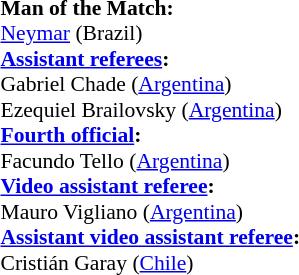<table width=50% style="font-size:90%">
<tr>
<td><br><strong>Man of the Match:</strong>
<br><a href='#'>Neymar</a> (Brazil)<br><strong><a href='#'>Assistant referees</a>:</strong>
<br>Gabriel Chade (<a href='#'>Argentina</a>)
<br>Ezequiel Brailovsky (<a href='#'>Argentina</a>)
<br><strong><a href='#'>Fourth official</a>:</strong>
<br>Facundo Tello (<a href='#'>Argentina</a>)
<br><strong><a href='#'>Video assistant referee</a>:</strong>
<br>Mauro Vigliano (<a href='#'>Argentina</a>)
<br><strong><a href='#'>Assistant video assistant referee</a>:</strong>
<br>Cristián Garay (<a href='#'>Chile</a>)</td>
</tr>
</table>
